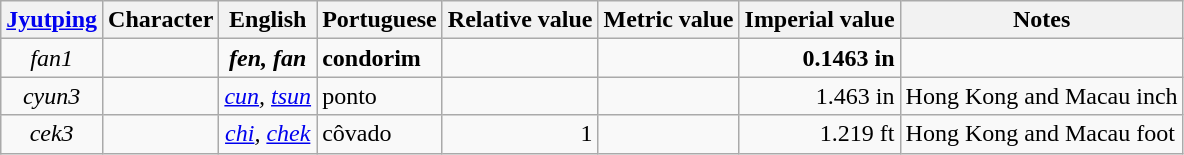<table class="wikitable">
<tr>
<th><a href='#'>Jyutping</a></th>
<th>Character</th>
<th>English</th>
<th>Portuguese</th>
<th>Relative value</th>
<th>Metric value</th>
<th>Imperial value</th>
<th>Notes</th>
</tr>
<tr>
<td align="center"><em>fan1</em></td>
<td align="right"></td>
<td align="center"><strong><em>fen, fan</em></strong></td>
<td align=left><strong>condorim</strong></td>
<td align=right><strong></strong></td>
<td align=right><strong></strong></td>
<td align=right><strong>0.1463 in</strong></td>
<td align=right></td>
</tr>
<tr>
<td align="center"><em>cyun3</em></td>
<td align="right"></td>
<td align="center"><em><a href='#'>cun</a>, <a href='#'>tsun</a></em></td>
<td align=left>ponto</td>
<td align=right></td>
<td align=right></td>
<td align=right>1.463 in</td>
<td align=right>Hong Kong and Macau inch</td>
</tr>
<tr>
<td align="center"><em>cek3</em></td>
<td align="right"></td>
<td align="center"><em><a href='#'>chi</a>, <a href='#'>chek</a></em></td>
<td align=left>côvado</td>
<td align=right>1</td>
<td align=right></td>
<td align=right>1.219 ft</td>
<td align=left>Hong Kong and Macau foot</td>
</tr>
</table>
